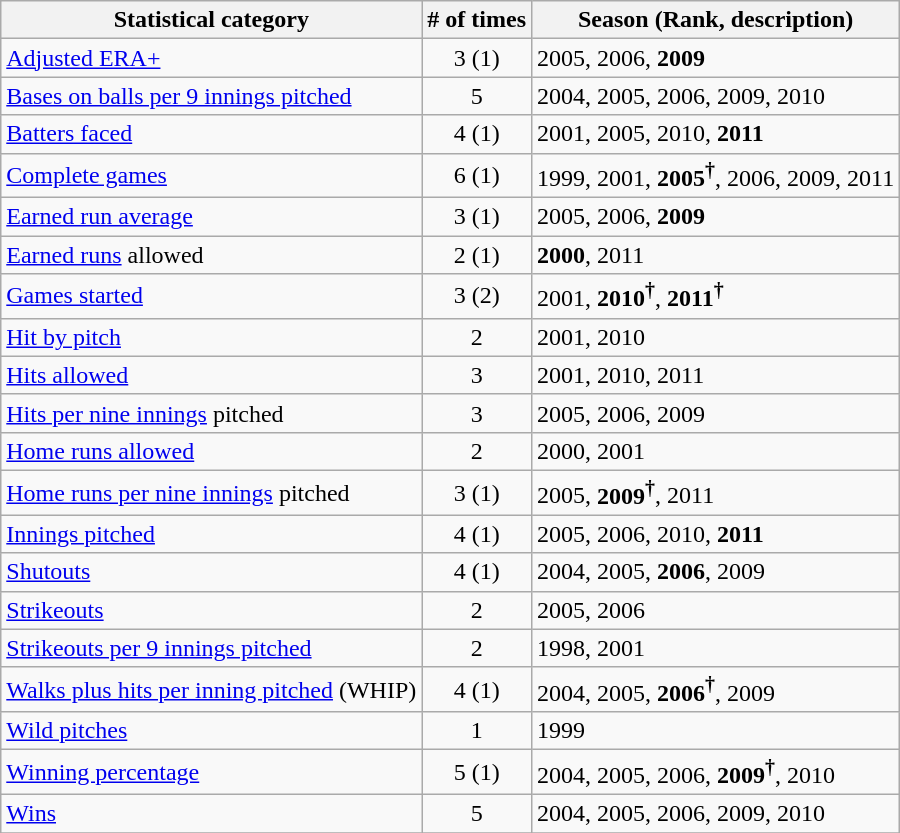<table class="wikitable" margin: 5px; text-align: center;>
<tr>
<th>Statistical category</th>
<th># of times</th>
<th>Season (Rank, description)</th>
</tr>
<tr>
<td><a href='#'>Adjusted ERA+</a></td>
<td align="center">3 (1)</td>
<td>2005, 2006, <strong>2009</strong></td>
</tr>
<tr>
<td><a href='#'>Bases on balls per 9 innings pitched</a></td>
<td align="center">5</td>
<td>2004, 2005, 2006, 2009, 2010</td>
</tr>
<tr>
<td><a href='#'>Batters faced</a></td>
<td align="center">4 (1)</td>
<td>2001, 2005, 2010, <strong>2011</strong></td>
</tr>
<tr>
<td><a href='#'>Complete games</a></td>
<td align="center">6 (1)</td>
<td>1999, 2001, <strong>2005<sup>†</sup></strong>, 2006, 2009, 2011</td>
</tr>
<tr>
<td><a href='#'>Earned run average</a></td>
<td align="center">3 (1)</td>
<td>2005, 2006, <strong>2009</strong></td>
</tr>
<tr>
<td><a href='#'>Earned runs</a> allowed</td>
<td align="center">2 (1)</td>
<td><strong>2000</strong>, 2011</td>
</tr>
<tr>
<td><a href='#'>Games started</a></td>
<td align="center">3 (2)</td>
<td>2001, <strong>2010<sup>†</sup></strong>, <strong>2011<sup>†</sup></strong></td>
</tr>
<tr>
<td><a href='#'>Hit by pitch</a></td>
<td align="center">2</td>
<td>2001, 2010</td>
</tr>
<tr>
<td><a href='#'>Hits allowed</a></td>
<td align="center">3</td>
<td>2001, 2010, 2011</td>
</tr>
<tr>
<td><a href='#'>Hits per nine innings</a> pitched</td>
<td align="center">3</td>
<td>2005, 2006, 2009</td>
</tr>
<tr>
<td><a href='#'>Home runs allowed</a></td>
<td align="center">2</td>
<td>2000, 2001</td>
</tr>
<tr>
<td><a href='#'>Home runs per nine innings</a> pitched</td>
<td align="center">3 (1)</td>
<td>2005, <strong>2009<sup>†</sup></strong>, 2011</td>
</tr>
<tr>
<td><a href='#'>Innings pitched</a></td>
<td align="center">4 (1)</td>
<td>2005, 2006, 2010, <strong>2011</strong></td>
</tr>
<tr>
<td><a href='#'>Shutouts</a></td>
<td align="center">4 (1)</td>
<td>2004, 2005, <strong>2006</strong>, 2009</td>
</tr>
<tr>
<td><a href='#'>Strikeouts</a></td>
<td align="center">2</td>
<td>2005, 2006</td>
</tr>
<tr>
<td><a href='#'>Strikeouts per 9 innings pitched</a></td>
<td align="center">2</td>
<td>1998, 2001</td>
</tr>
<tr>
<td><a href='#'>Walks plus hits per inning pitched</a> (WHIP)</td>
<td align="center">4 (1)</td>
<td>2004, 2005, <strong>2006<sup>†</sup></strong>, 2009</td>
</tr>
<tr>
<td><a href='#'>Wild pitches</a></td>
<td align="center">1</td>
<td>1999</td>
</tr>
<tr>
<td><a href='#'>Winning percentage</a></td>
<td align="center">5 (1)</td>
<td>2004, 2005, 2006, <strong>2009<sup>†</sup></strong>, 2010</td>
</tr>
<tr>
<td><a href='#'>Wins</a></td>
<td align="center">5</td>
<td>2004, 2005, 2006, 2009, 2010</td>
</tr>
<tr>
</tr>
</table>
